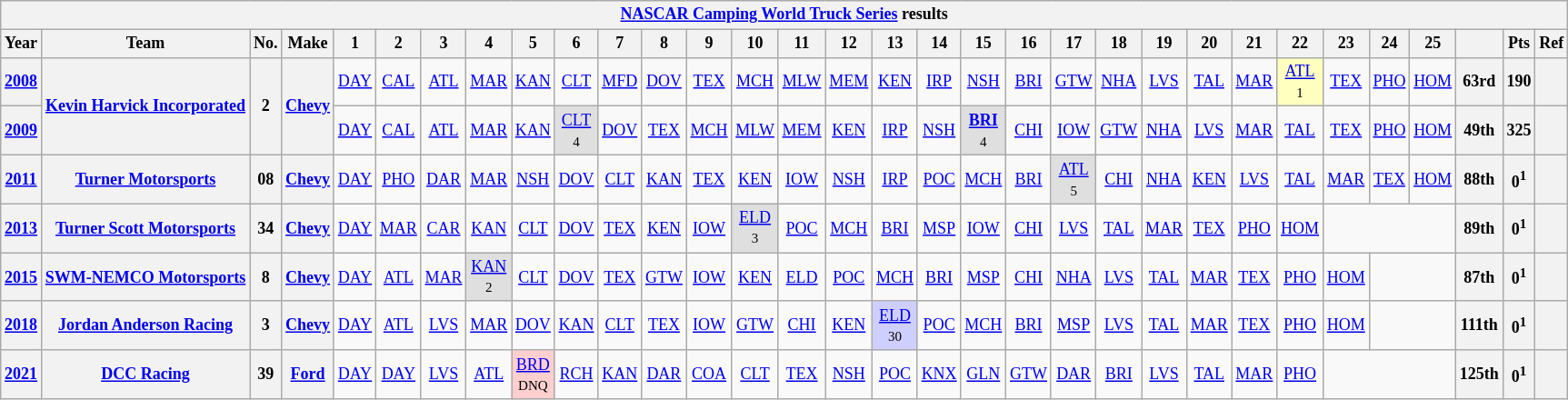<table class="wikitable" style="text-align:center; font-size:75%">
<tr>
<th colspan=32><a href='#'>NASCAR Camping World Truck Series</a> results</th>
</tr>
<tr>
<th>Year</th>
<th>Team</th>
<th>No.</th>
<th>Make</th>
<th>1</th>
<th>2</th>
<th>3</th>
<th>4</th>
<th>5</th>
<th>6</th>
<th>7</th>
<th>8</th>
<th>9</th>
<th>10</th>
<th>11</th>
<th>12</th>
<th>13</th>
<th>14</th>
<th>15</th>
<th>16</th>
<th>17</th>
<th>18</th>
<th>19</th>
<th>20</th>
<th>21</th>
<th>22</th>
<th>23</th>
<th>24</th>
<th>25</th>
<th></th>
<th>Pts</th>
<th>Ref</th>
</tr>
<tr>
<th><a href='#'>2008</a></th>
<th rowspan=2 nowrap><a href='#'>Kevin Harvick Incorporated</a></th>
<th rowspan=2>2</th>
<th rowspan=2><a href='#'>Chevy</a></th>
<td><a href='#'>DAY</a></td>
<td><a href='#'>CAL</a></td>
<td><a href='#'>ATL</a></td>
<td><a href='#'>MAR</a></td>
<td><a href='#'>KAN</a></td>
<td><a href='#'>CLT</a></td>
<td><a href='#'>MFD</a></td>
<td><a href='#'>DOV</a></td>
<td><a href='#'>TEX</a></td>
<td><a href='#'>MCH</a></td>
<td><a href='#'>MLW</a></td>
<td><a href='#'>MEM</a></td>
<td><a href='#'>KEN</a></td>
<td><a href='#'>IRP</a></td>
<td><a href='#'>NSH</a></td>
<td><a href='#'>BRI</a></td>
<td><a href='#'>GTW</a></td>
<td><a href='#'>NHA</a></td>
<td><a href='#'>LVS</a></td>
<td><a href='#'>TAL</a></td>
<td><a href='#'>MAR</a></td>
<td style="background:#FFFFBF;"><a href='#'>ATL</a><br><small>1</small></td>
<td><a href='#'>TEX</a></td>
<td><a href='#'>PHO</a></td>
<td><a href='#'>HOM</a></td>
<th>63rd</th>
<th>190</th>
<th></th>
</tr>
<tr>
<th><a href='#'>2009</a></th>
<td><a href='#'>DAY</a></td>
<td><a href='#'>CAL</a></td>
<td><a href='#'>ATL</a></td>
<td><a href='#'>MAR</a></td>
<td><a href='#'>KAN</a></td>
<td style="background:#DFDFDF;"><a href='#'>CLT</a><br><small>4</small></td>
<td><a href='#'>DOV</a></td>
<td><a href='#'>TEX</a></td>
<td><a href='#'>MCH</a></td>
<td><a href='#'>MLW</a></td>
<td><a href='#'>MEM</a></td>
<td><a href='#'>KEN</a></td>
<td><a href='#'>IRP</a></td>
<td><a href='#'>NSH</a></td>
<td style="background:#DFDFDF;"><strong><a href='#'>BRI</a></strong><br><small>4</small></td>
<td><a href='#'>CHI</a></td>
<td><a href='#'>IOW</a></td>
<td><a href='#'>GTW</a></td>
<td><a href='#'>NHA</a></td>
<td><a href='#'>LVS</a></td>
<td><a href='#'>MAR</a></td>
<td><a href='#'>TAL</a></td>
<td><a href='#'>TEX</a></td>
<td><a href='#'>PHO</a></td>
<td><a href='#'>HOM</a></td>
<th>49th</th>
<th>325</th>
<th></th>
</tr>
<tr>
<th><a href='#'>2011</a></th>
<th><a href='#'>Turner Motorsports</a></th>
<th>08</th>
<th><a href='#'>Chevy</a></th>
<td><a href='#'>DAY</a></td>
<td><a href='#'>PHO</a></td>
<td><a href='#'>DAR</a></td>
<td><a href='#'>MAR</a></td>
<td><a href='#'>NSH</a></td>
<td><a href='#'>DOV</a></td>
<td><a href='#'>CLT</a></td>
<td><a href='#'>KAN</a></td>
<td><a href='#'>TEX</a></td>
<td><a href='#'>KEN</a></td>
<td><a href='#'>IOW</a></td>
<td><a href='#'>NSH</a></td>
<td><a href='#'>IRP</a></td>
<td><a href='#'>POC</a></td>
<td><a href='#'>MCH</a></td>
<td><a href='#'>BRI</a></td>
<td style="background:#DFDFDF;"><a href='#'>ATL</a><br><small>5</small></td>
<td><a href='#'>CHI</a></td>
<td><a href='#'>NHA</a></td>
<td><a href='#'>KEN</a></td>
<td><a href='#'>LVS</a></td>
<td><a href='#'>TAL</a></td>
<td><a href='#'>MAR</a></td>
<td><a href='#'>TEX</a></td>
<td><a href='#'>HOM</a></td>
<th>88th</th>
<th>0<sup>1</sup></th>
<th></th>
</tr>
<tr>
<th><a href='#'>2013</a></th>
<th><a href='#'>Turner Scott Motorsports</a></th>
<th>34</th>
<th><a href='#'>Chevy</a></th>
<td><a href='#'>DAY</a></td>
<td><a href='#'>MAR</a></td>
<td><a href='#'>CAR</a></td>
<td><a href='#'>KAN</a></td>
<td><a href='#'>CLT</a></td>
<td><a href='#'>DOV</a></td>
<td><a href='#'>TEX</a></td>
<td><a href='#'>KEN</a></td>
<td><a href='#'>IOW</a></td>
<td style="background:#DFDFDF;"><a href='#'>ELD</a><br><small>3</small></td>
<td><a href='#'>POC</a></td>
<td><a href='#'>MCH</a></td>
<td><a href='#'>BRI</a></td>
<td><a href='#'>MSP</a></td>
<td><a href='#'>IOW</a></td>
<td><a href='#'>CHI</a></td>
<td><a href='#'>LVS</a></td>
<td><a href='#'>TAL</a></td>
<td><a href='#'>MAR</a></td>
<td><a href='#'>TEX</a></td>
<td><a href='#'>PHO</a></td>
<td><a href='#'>HOM</a></td>
<td colspan=3></td>
<th>89th</th>
<th>0<sup>1</sup></th>
<th></th>
</tr>
<tr>
<th><a href='#'>2015</a></th>
<th><a href='#'>SWM-NEMCO Motorsports</a></th>
<th>8</th>
<th><a href='#'>Chevy</a></th>
<td><a href='#'>DAY</a></td>
<td><a href='#'>ATL</a></td>
<td><a href='#'>MAR</a></td>
<td style="background:#DFDFDF;"><a href='#'>KAN</a><br><small>2</small></td>
<td><a href='#'>CLT</a></td>
<td><a href='#'>DOV</a></td>
<td><a href='#'>TEX</a></td>
<td><a href='#'>GTW</a></td>
<td><a href='#'>IOW</a></td>
<td><a href='#'>KEN</a></td>
<td><a href='#'>ELD</a></td>
<td><a href='#'>POC</a></td>
<td><a href='#'>MCH</a></td>
<td><a href='#'>BRI</a></td>
<td><a href='#'>MSP</a></td>
<td><a href='#'>CHI</a></td>
<td><a href='#'>NHA</a></td>
<td><a href='#'>LVS</a></td>
<td><a href='#'>TAL</a></td>
<td><a href='#'>MAR</a></td>
<td><a href='#'>TEX</a></td>
<td><a href='#'>PHO</a></td>
<td><a href='#'>HOM</a></td>
<td colspan=2></td>
<th>87th</th>
<th>0<sup>1</sup></th>
<th></th>
</tr>
<tr>
<th><a href='#'>2018</a></th>
<th><a href='#'>Jordan Anderson Racing</a></th>
<th>3</th>
<th><a href='#'>Chevy</a></th>
<td><a href='#'>DAY</a></td>
<td><a href='#'>ATL</a></td>
<td><a href='#'>LVS</a></td>
<td><a href='#'>MAR</a></td>
<td><a href='#'>DOV</a></td>
<td><a href='#'>KAN</a></td>
<td><a href='#'>CLT</a></td>
<td><a href='#'>TEX</a></td>
<td><a href='#'>IOW</a></td>
<td><a href='#'>GTW</a></td>
<td><a href='#'>CHI</a></td>
<td><a href='#'>KEN</a></td>
<td style="background:#CFCFFF;"><a href='#'>ELD</a><br><small>30</small></td>
<td><a href='#'>POC</a></td>
<td><a href='#'>MCH</a></td>
<td><a href='#'>BRI</a></td>
<td><a href='#'>MSP</a></td>
<td><a href='#'>LVS</a></td>
<td><a href='#'>TAL</a></td>
<td><a href='#'>MAR</a></td>
<td><a href='#'>TEX</a></td>
<td><a href='#'>PHO</a></td>
<td><a href='#'>HOM</a></td>
<td colspan=2></td>
<th>111th</th>
<th>0<sup>1</sup></th>
<th></th>
</tr>
<tr>
<th><a href='#'>2021</a></th>
<th><a href='#'>DCC Racing</a></th>
<th>39</th>
<th><a href='#'>Ford</a></th>
<td><a href='#'>DAY</a></td>
<td><a href='#'>DAY</a></td>
<td><a href='#'>LVS</a></td>
<td><a href='#'>ATL</a></td>
<td style="background:#FFCFCF;"><a href='#'>BRD</a><br><small>DNQ</small></td>
<td><a href='#'>RCH</a></td>
<td><a href='#'>KAN</a></td>
<td><a href='#'>DAR</a></td>
<td><a href='#'>COA</a></td>
<td><a href='#'>CLT</a></td>
<td><a href='#'>TEX</a></td>
<td><a href='#'>NSH</a></td>
<td><a href='#'>POC</a></td>
<td><a href='#'>KNX</a></td>
<td><a href='#'>GLN</a></td>
<td><a href='#'>GTW</a></td>
<td><a href='#'>DAR</a></td>
<td><a href='#'>BRI</a></td>
<td><a href='#'>LVS</a></td>
<td><a href='#'>TAL</a></td>
<td><a href='#'>MAR</a></td>
<td><a href='#'>PHO</a></td>
<td colspan=3></td>
<th>125th</th>
<th>0<sup>1</sup></th>
<th></th>
</tr>
</table>
